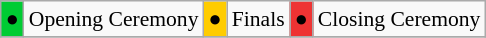<table class="wikitable" style="margin:0.5em auto; font-size:90%;">
<tr>
<td bgcolor=#00cc33>●</td>
<td>Opening Ceremony</td>
<td bgcolor=#ffcc00>●</td>
<td>Finals</td>
<td bgcolor=#ee3333>●</td>
<td>Closing Ceremony</td>
</tr>
<tr>
</tr>
</table>
